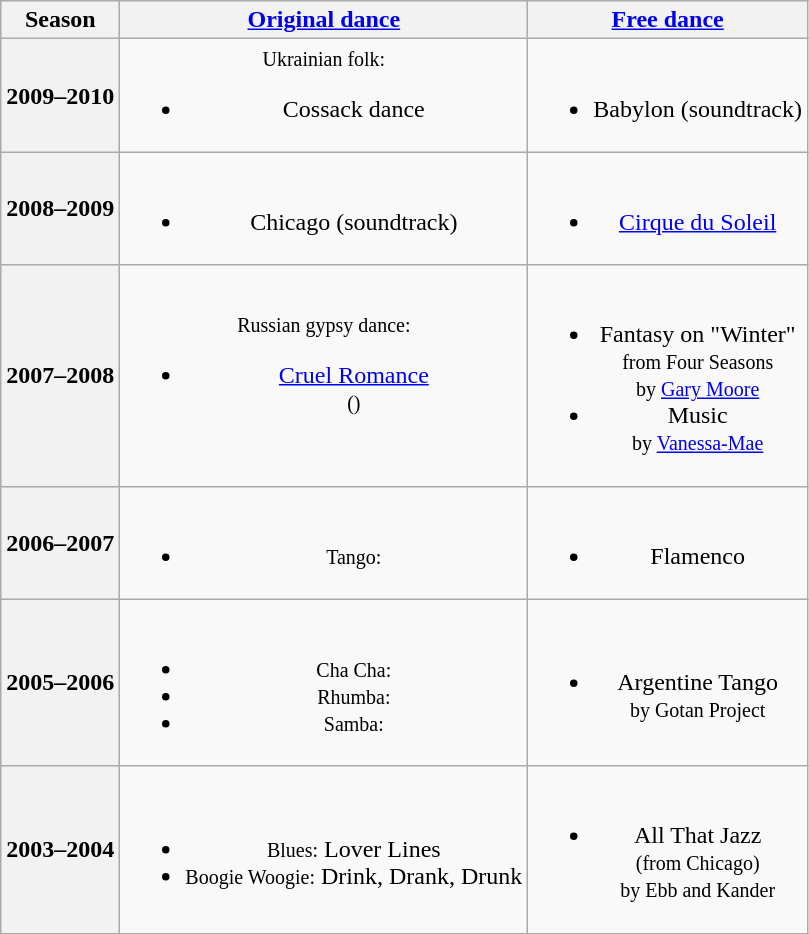<table class="wikitable" style="text-align:center">
<tr>
<th>Season</th>
<th><a href='#'>Original dance</a></th>
<th><a href='#'>Free dance</a></th>
</tr>
<tr>
<th>2009–2010 <br> </th>
<td><small>Ukrainian folk:</small><br><ul><li>Cossack dance</li></ul></td>
<td><br><ul><li>Babylon (soundtrack)</li></ul></td>
</tr>
<tr>
<th>2008–2009 <br> </th>
<td><br><ul><li>Chicago (soundtrack)</li></ul></td>
<td><br><ul><li><a href='#'>Cirque du Soleil</a></li></ul></td>
</tr>
<tr>
<th>2007–2008 <br> </th>
<td><small>Russian gypsy dance:</small><br><ul><li><a href='#'>Cruel Romance</a> <br><small> () </small></li></ul></td>
<td><br><ul><li>Fantasy on "Winter" <br><small> from Four Seasons <br> by <a href='#'>Gary Moore</a> </small></li><li>Music <br><small> by <a href='#'>Vanessa-Mae</a> </small></li></ul></td>
</tr>
<tr>
<th>2006–2007 <br> </th>
<td><br><ul><li><small>Tango:</small></li></ul></td>
<td><br><ul><li>Flamenco</li></ul></td>
</tr>
<tr>
<th>2005–2006 <br> </th>
<td><br><ul><li><small>Cha Cha:</small></li><li><small>Rhumba:</small></li><li><small>Samba:</small></li></ul></td>
<td><br><ul><li>Argentine Tango <br><small> by Gotan Project </small></li></ul></td>
</tr>
<tr>
<th>2003–2004 <br> </th>
<td><br><ul><li><small>Blues:</small> Lover Lines</li><li><small>Boogie Woogie:</small> Drink, Drank, Drunk</li></ul></td>
<td><br><ul><li>All That Jazz <br><small> (from Chicago) <br> by Ebb and Kander </small></li></ul></td>
</tr>
</table>
